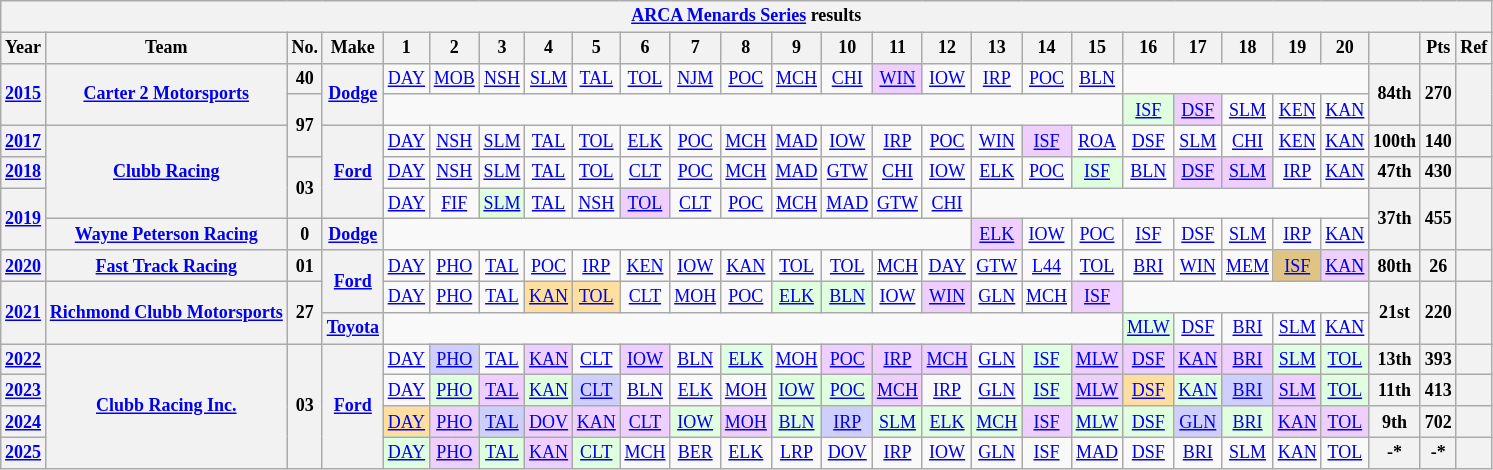<table class="wikitable" style="text-align:center; font-size:75%">
<tr>
<th colspan="27"><a href='#'>ARCA Menards Series</a> results</th>
</tr>
<tr>
<th>Year</th>
<th>Team</th>
<th>No.</th>
<th>Make</th>
<th>1</th>
<th>2</th>
<th>3</th>
<th>4</th>
<th>5</th>
<th>6</th>
<th>7</th>
<th>8</th>
<th>9</th>
<th>10</th>
<th>11</th>
<th>12</th>
<th>13</th>
<th>14</th>
<th>15</th>
<th>16</th>
<th>17</th>
<th>18</th>
<th>19</th>
<th>20</th>
<th></th>
<th>Pts</th>
<th>Ref</th>
</tr>
<tr>
<th rowspan="2"><a href='#'>2015</a></th>
<th rowspan="2"><a href='#'>Carter 2 Motorsports</a></th>
<th>40</th>
<th rowspan="2"><a href='#'>Dodge</a></th>
<td><a href='#'>DAY</a></td>
<td><a href='#'>MOB</a></td>
<td><a href='#'>NSH</a></td>
<td><a href='#'>SLM</a></td>
<td><a href='#'>TAL</a></td>
<td><a href='#'>TOL</a></td>
<td><a href='#'>NJM</a></td>
<td><a href='#'>POC</a></td>
<td><a href='#'>MCH</a></td>
<td><a href='#'>CHI</a></td>
<td style="background:#EFCFFF;"><a href='#'>WIN</a><br></td>
<td><a href='#'>IOW</a></td>
<td><a href='#'>IRP</a></td>
<td><a href='#'>POC</a></td>
<td><a href='#'>BLN</a></td>
<td colspan=5></td>
<th rowspan="2">84th</th>
<th rowspan="2">270</th>
<th rowspan="2"></th>
</tr>
<tr>
<th rowspan="2">97</th>
<td colspan=15></td>
<td style="background:#DFFFDF;"><a href='#'>ISF</a><br></td>
<td style="background:#EFCFFF;"><a href='#'>DSF</a><br></td>
<td><a href='#'>SLM</a></td>
<td><a href='#'>KEN</a></td>
<td><a href='#'>KAN</a></td>
</tr>
<tr>
<th><a href='#'>2017</a></th>
<th rowspan="3"><a href='#'>Clubb Racing</a></th>
<th rowspan="3"><a href='#'>Ford</a></th>
<td><a href='#'>DAY</a></td>
<td><a href='#'>NSH</a></td>
<td><a href='#'>SLM</a></td>
<td><a href='#'>TAL</a></td>
<td><a href='#'>TOL</a></td>
<td><a href='#'>ELK</a></td>
<td><a href='#'>POC</a></td>
<td><a href='#'>MCH</a></td>
<td><a href='#'>MAD</a></td>
<td><a href='#'>IOW</a></td>
<td><a href='#'>IRP</a></td>
<td><a href='#'>POC</a></td>
<td><a href='#'>WIN</a></td>
<td style="background:#EFCFFF;"><a href='#'>ISF</a><br></td>
<td><a href='#'>ROA</a></td>
<td><a href='#'>DSF</a></td>
<td><a href='#'>SLM</a></td>
<td><a href='#'>CHI</a></td>
<td><a href='#'>KEN</a></td>
<td><a href='#'>KAN</a></td>
<th>100th</th>
<th>140</th>
<th></th>
</tr>
<tr>
<th><a href='#'>2018</a></th>
<th rowspan="2">03</th>
<td><a href='#'>DAY</a></td>
<td><a href='#'>NSH</a></td>
<td><a href='#'>SLM</a></td>
<td><a href='#'>TAL</a></td>
<td><a href='#'>TOL</a></td>
<td><a href='#'>CLT</a></td>
<td><a href='#'>POC</a></td>
<td><a href='#'>MCH</a></td>
<td><a href='#'>MAD</a></td>
<td><a href='#'>GTW</a></td>
<td><a href='#'>CHI</a></td>
<td><a href='#'>IOW</a></td>
<td><a href='#'>ELK</a></td>
<td><a href='#'>POC</a></td>
<td style="background:#DFFFDF;"><a href='#'>ISF</a><br></td>
<td><a href='#'>BLN</a></td>
<td style="background:#EFCFFF;"><a href='#'>DSF</a><br></td>
<td style="background:#EFCFFF;"><a href='#'>SLM</a><br></td>
<td><a href='#'>IRP</a></td>
<td><a href='#'>KAN</a></td>
<th>47th</th>
<th>430</th>
<th></th>
</tr>
<tr>
<th rowspan="2"><a href='#'>2019</a></th>
<td><a href='#'>DAY</a></td>
<td><a href='#'>FIF</a></td>
<td style="background:#DFFFDF;"><a href='#'>SLM</a><br></td>
<td><a href='#'>TAL</a></td>
<td><a href='#'>NSH</a></td>
<td style="background:#EFCFFF;"><a href='#'>TOL</a><br></td>
<td><a href='#'>CLT</a></td>
<td><a href='#'>POC</a></td>
<td><a href='#'>MCH</a></td>
<td><a href='#'>MAD</a></td>
<td><a href='#'>GTW</a></td>
<td><a href='#'>CHI</a></td>
<td colspan=8></td>
<th rowspan="2">37th</th>
<th rowspan="2">455</th>
<th rowspan="2"></th>
</tr>
<tr>
<th><a href='#'>Wayne Peterson Racing</a></th>
<th>0</th>
<th><a href='#'>Dodge</a></th>
<td colspan=12></td>
<td style="background:#EFCFFF;"><a href='#'>ELK</a><br></td>
<td><a href='#'>IOW</a></td>
<td><a href='#'>POC</a></td>
<td><a href='#'>ISF</a></td>
<td><a href='#'>DSF</a></td>
<td><a href='#'>SLM</a></td>
<td><a href='#'>IRP</a></td>
<td><a href='#'>KAN</a></td>
</tr>
<tr>
<th><a href='#'>2020</a></th>
<th><a href='#'>Fast Track Racing</a></th>
<th>01</th>
<th rowspan="2"><a href='#'>Ford</a></th>
<td><a href='#'>DAY</a></td>
<td><a href='#'>PHO</a></td>
<td><a href='#'>TAL</a></td>
<td><a href='#'>POC</a></td>
<td><a href='#'>IRP</a></td>
<td><a href='#'>KEN</a></td>
<td><a href='#'>IOW</a></td>
<td><a href='#'>KAN</a></td>
<td><a href='#'>TOL</a></td>
<td><a href='#'>TOL</a></td>
<td><a href='#'>MCH</a></td>
<td><a href='#'>DAY</a></td>
<td><a href='#'>GTW</a></td>
<td><a href='#'>L44</a></td>
<td><a href='#'>TOL</a></td>
<td><a href='#'>BRI</a></td>
<td><a href='#'>WIN</a></td>
<td><a href='#'>MEM</a></td>
<td style="background:#DFC484;"><a href='#'>ISF</a><br></td>
<td style="background:#EFCFFF;"><a href='#'>KAN</a><br></td>
<th>80th</th>
<th>26</th>
<th></th>
</tr>
<tr>
<th rowspan="2"><a href='#'>2021</a></th>
<th rowspan="2"><a href='#'>Richmond Clubb Motorsports</a></th>
<th rowspan="2">27</th>
<td><a href='#'>DAY</a></td>
<td><a href='#'>PHO</a></td>
<td><a href='#'>TAL</a></td>
<td style="background:#FFDF9F;"><a href='#'>KAN</a><br></td>
<td style="background:#FFDF9F;"><a href='#'>TOL</a><br></td>
<td><a href='#'>CLT</a></td>
<td><a href='#'>MOH</a></td>
<td><a href='#'>POC</a></td>
<td style="background:#DFFFDF;"><a href='#'>ELK</a><br></td>
<td style="background:#DFFFDF;"><a href='#'>BLN</a><br></td>
<td><a href='#'>IOW</a></td>
<td style="background:#EFCFFF;"><a href='#'>WIN</a><br></td>
<td><a href='#'>GLN</a></td>
<td><a href='#'>MCH</a></td>
<td style="background:#EFCFFF;"><a href='#'>ISF</a><br></td>
<td colspan=5></td>
<th rowspan="2">21st</th>
<th rowspan="2">220</th>
<th rowspan="2"></th>
</tr>
<tr>
<th><a href='#'>Toyota</a></th>
<td colspan=15></td>
<td style="background:#DFFFDF;"><a href='#'>MLW</a><br></td>
<td><a href='#'>DSF</a></td>
<td><a href='#'>BRI</a></td>
<td><a href='#'>SLM</a></td>
<td><a href='#'>KAN</a></td>
</tr>
<tr>
<th><a href='#'>2022</a></th>
<th rowspan=4><a href='#'>Clubb Racing Inc.</a></th>
<th rowspan=4>03</th>
<th rowspan=4><a href='#'>Ford</a></th>
<td><a href='#'>DAY</a></td>
<td style="background:#CFCFFF;"><a href='#'>PHO</a><br></td>
<td><a href='#'>TAL</a></td>
<td style="background:#EFCFFF;"><a href='#'>KAN</a><br></td>
<td><a href='#'>CLT</a></td>
<td style="background:#EFCFFF;"><a href='#'>IOW</a><br></td>
<td><a href='#'>BLN</a></td>
<td style="background:#DFFFDF;"><a href='#'>ELK</a><br></td>
<td><a href='#'>MOH</a></td>
<td style="background:#EFCFFF;"><a href='#'>POC</a><br></td>
<td style="background:#EFCFFF;"><a href='#'>IRP</a><br></td>
<td style="background:#EFCFFF;"><a href='#'>MCH</a><br></td>
<td><a href='#'>GLN</a></td>
<td style="background:#DFFFDF;"><a href='#'>ISF</a><br></td>
<td style="background:#EFCFFF;"><a href='#'>MLW</a><br></td>
<td style="background:#EFCFFF;"><a href='#'>DSF</a><br></td>
<td style="background:#EFCFFF;"><a href='#'>KAN</a><br></td>
<td style="background:#EFCFFF;"><a href='#'>BRI</a><br></td>
<td style="background:#DFFFDF;"><a href='#'>SLM</a><br></td>
<td style="background:#DFFFDF;"><a href='#'>TOL</a><br></td>
<th>13th</th>
<th>393</th>
<th></th>
</tr>
<tr>
<th><a href='#'>2023</a></th>
<td><a href='#'>DAY</a></td>
<td style="background:#DFFFDF;"><a href='#'>PHO</a><br></td>
<td style="background:#EFCFFF;"><a href='#'>TAL</a><br></td>
<td style="background:#DFFFDF;"><a href='#'>KAN</a><br></td>
<td style="background:#CFCFFF;"><a href='#'>CLT</a><br></td>
<td><a href='#'>BLN</a></td>
<td><a href='#'>ELK</a></td>
<td><a href='#'>MOH</a></td>
<td style="background:#DFFFDF;"><a href='#'>IOW</a><br></td>
<td style="background:#DFFFDF;"><a href='#'>POC</a><br></td>
<td style="background:#EFCFFF;"><a href='#'>MCH</a><br></td>
<td><a href='#'>IRP</a></td>
<td><a href='#'>GLN</a></td>
<td style="background:#DFFFDF;"><a href='#'>ISF</a><br></td>
<td style="background:#EFCFFF;"><a href='#'>MLW</a><br></td>
<td style="background:#FFDF9F;"><a href='#'>DSF</a><br></td>
<td style="background:#DFFFDF;"><a href='#'>KAN</a><br></td>
<td style="background:#CFCFFF;"><a href='#'>BRI</a><br></td>
<td style="background:#EFCFFF;"><a href='#'>SLM</a><br></td>
<td style="background:#DFFFDF;"><a href='#'>TOL</a><br></td>
<th>11th</th>
<th>413</th>
<th></th>
</tr>
<tr>
<th><a href='#'>2024</a></th>
<td style="background:#FFDF9F;"><a href='#'>DAY</a><br></td>
<td style="background:#EFCFFF;"><a href='#'>PHO</a><br></td>
<td style="background:#CFCFFF;"><a href='#'>TAL</a><br></td>
<td style="background:#EFCFFF;"><a href='#'>DOV</a><br></td>
<td style="background:#EFCFFF;"><a href='#'>KAN</a><br></td>
<td style="background:#EFCFFF;"><a href='#'>CLT</a><br></td>
<td style="background:#DFFFDF;"><a href='#'>IOW</a><br></td>
<td style="background:#EFCFFF;"><a href='#'>MOH</a><br></td>
<td style="background:#DFFFDF;"><a href='#'>BLN</a><br></td>
<td style="background:#CFCFFF;"><a href='#'>IRP</a><br></td>
<td style="background:#DFFFDF;"><a href='#'>SLM</a><br></td>
<td style="background:#DFFFDF;"><a href='#'>ELK</a><br></td>
<td style="background:#DFFFDF;"><a href='#'>MCH</a><br></td>
<td style="background:#EFCFFF;"><a href='#'>ISF</a><br></td>
<td style="background:#DFFFDF;"><a href='#'>MLW</a><br></td>
<td style="background:#DFFFDF;"><a href='#'>DSF</a><br></td>
<td style="background:#CFCFFF;"><a href='#'>GLN</a><br></td>
<td style="background:#DFFFDF;"><a href='#'>BRI</a><br></td>
<td style="background:#EFCFFF;"><a href='#'>KAN</a><br></td>
<td style="background:#EFCFFF;"><a href='#'>TOL</a><br></td>
<th>9th</th>
<th>702</th>
<th></th>
</tr>
<tr>
<th><a href='#'>2025</a></th>
<td style="background:#DFFFDF;"><a href='#'>DAY</a><br></td>
<td style="background:#EFCFFF;"><a href='#'>PHO</a><br></td>
<td style="background:#DFFFDF;"><a href='#'>TAL</a><br></td>
<td style="background:#EFCFFF;"><a href='#'>KAN</a><br></td>
<td style="background:#DFFFDF;"><a href='#'>CLT</a><br></td>
<td><a href='#'>MCH</a></td>
<td><a href='#'>BER</a></td>
<td><a href='#'>ELK</a></td>
<td><a href='#'>LRP</a></td>
<td><a href='#'>DOV</a></td>
<td><a href='#'>IRP</a></td>
<td><a href='#'>IOW</a></td>
<td><a href='#'>GLN</a></td>
<td><a href='#'>ISF</a></td>
<td><a href='#'>MAD</a></td>
<td><a href='#'>DSF</a></td>
<td><a href='#'>BRI</a></td>
<td><a href='#'>SLM</a></td>
<td><a href='#'>KAN</a></td>
<td><a href='#'>TOL</a></td>
<th>-*</th>
<th>-*</th>
<th></th>
</tr>
</table>
